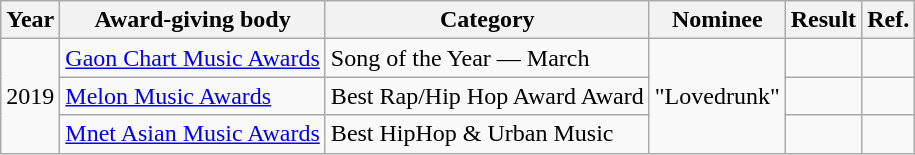<table class="wikitable">
<tr>
<th>Year</th>
<th>Award-giving body</th>
<th>Category</th>
<th>Nominee</th>
<th>Result</th>
<th>Ref.</th>
</tr>
<tr>
<td rowspan="3">2019</td>
<td><a href='#'>Gaon Chart Music Awards</a></td>
<td>Song of the Year — March</td>
<td rowspan="3">"Lovedrunk"</td>
<td></td>
<td></td>
</tr>
<tr>
<td><a href='#'>Melon Music Awards</a></td>
<td>Best Rap/Hip Hop Award Award</td>
<td></td>
<td align="center"></td>
</tr>
<tr>
<td><a href='#'>Mnet Asian Music Awards</a></td>
<td>Best HipHop & Urban Music</td>
<td></td>
<td></td>
</tr>
</table>
